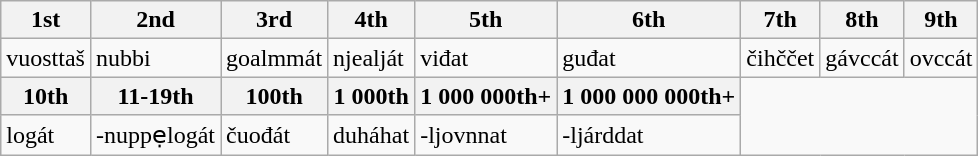<table class="wikitable">
<tr>
<th>1st</th>
<th>2nd</th>
<th>3rd</th>
<th>4th</th>
<th>5th</th>
<th>6th</th>
<th>7th</th>
<th>8th</th>
<th>9th</th>
</tr>
<tr>
<td>vuosttaš</td>
<td>nubbi</td>
<td>goalmmát</td>
<td>njealját</td>
<td>viđat</td>
<td>guđat</td>
<td>čihččet</td>
<td>gávccát</td>
<td>ovccát</td>
</tr>
<tr>
<th>10th</th>
<th>11-19th</th>
<th>100th</th>
<th>1 000th</th>
<th>1 000 000th+</th>
<th>1 000 000 000th+</th>
</tr>
<tr>
<td>logát</td>
<td>-nuppẹlogát</td>
<td>čuođát</td>
<td>duháhat</td>
<td>-ljovnnat</td>
<td>-ljárddat</td>
</tr>
</table>
